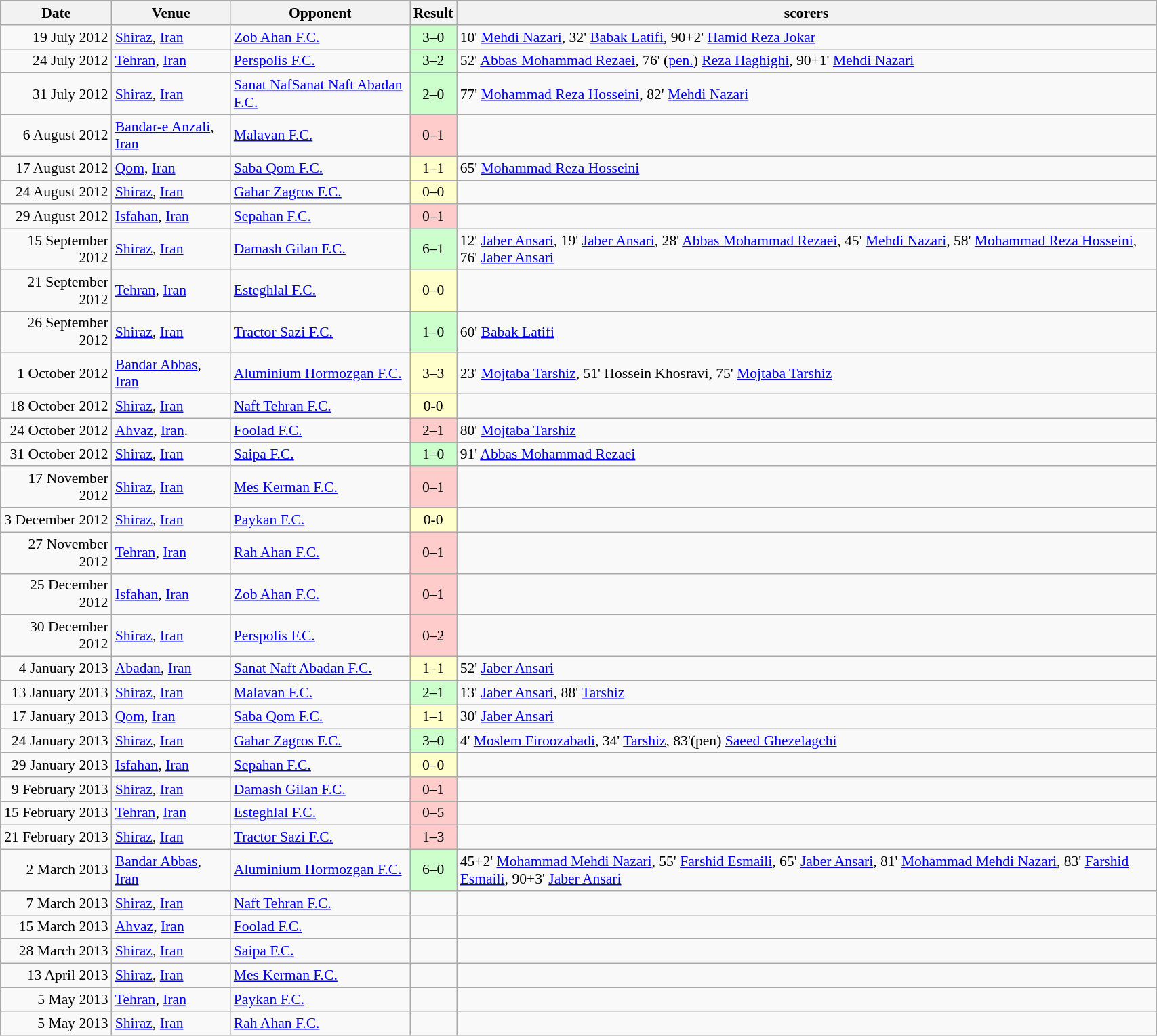<table class="wikitable"  style="font-size:90%; width:90%;">
<tr>
<th>Date</th>
<th>Venue</th>
<th>Opponent</th>
<th>Result</th>
<th>scorers</th>
</tr>
<tr>
<td align=right>19 July 2012</td>
<td> <a href='#'>Shiraz</a>, <a href='#'>Iran</a></td>
<td><a href='#'>Zob Ahan F.C.</a></td>
<td style="background:#cfc; width:10px; text-align:center;">3–0</td>
<td>10' <a href='#'>Mehdi Nazari</a>, 32' <a href='#'>Babak Latifi</a>, 90+2' <a href='#'>Hamid Reza Jokar</a></td>
</tr>
<tr>
<td align=right>24 July 2012</td>
<td> <a href='#'>Tehran</a>, <a href='#'>Iran</a></td>
<td><a href='#'>Perspolis F.C.</a></td>
<td style="background:#cfc; width:10px; text-align:center;">3–2</td>
<td>52' <a href='#'>Abbas Mohammad Rezaei</a>, 76' (<a href='#'>pen.</a>) <a href='#'>Reza Haghighi</a>, 90+1' <a href='#'>Mehdi Nazari</a></td>
</tr>
<tr>
<td align=right>31 July 2012</td>
<td> <a href='#'>Shiraz</a>, <a href='#'>Iran</a></td>
<td><a href='#'>Sanat NafSanat Naft Abadan F.C.</a></td>
<td style="background:#cfc; width:10px; text-align:center;">2–0</td>
<td>77' <a href='#'>Mohammad Reza Hosseini</a>, 82' <a href='#'>Mehdi Nazari</a></td>
</tr>
<tr>
<td align=right>6 August 2012</td>
<td> <a href='#'>Bandar-e Anzali</a>, <a href='#'>Iran</a></td>
<td><a href='#'>Malavan F.C.</a></td>
<td style="background:#fcc; width:10px; text-align:center;">0–1</td>
<td></td>
</tr>
<tr>
<td align=right>17 August 2012</td>
<td> <a href='#'>Qom</a>, <a href='#'>Iran</a></td>
<td><a href='#'>Saba Qom F.C.</a></td>
<td style="background:#ffc; width:10px; text-align:center;">1–1</td>
<td>65' <a href='#'>Mohammad Reza Hosseini</a></td>
</tr>
<tr>
<td align=right>24 August 2012</td>
<td> <a href='#'>Shiraz</a>, <a href='#'>Iran</a></td>
<td><a href='#'>Gahar Zagros F.C.</a></td>
<td style="background:#ffc; width:10px; text-align:center;">0–0</td>
<td></td>
</tr>
<tr>
<td align=right>29 August 2012</td>
<td> <a href='#'>Isfahan</a>, <a href='#'>Iran</a></td>
<td><a href='#'>Sepahan F.C.</a></td>
<td style="background:#fcc; width:10px; text-align:center;">0–1</td>
<td></td>
</tr>
<tr>
<td align=right>15 September 2012</td>
<td> <a href='#'>Shiraz</a>, <a href='#'>Iran</a></td>
<td><a href='#'>Damash Gilan F.C.</a></td>
<td style="background:#cfc; width:10px; text-align:center;">6–1</td>
<td>12' <a href='#'>Jaber Ansari</a>, 19' <a href='#'>Jaber Ansari</a>, 28' <a href='#'>Abbas Mohammad Rezaei</a>, 45' <a href='#'>Mehdi Nazari</a>, 58' <a href='#'>Mohammad Reza Hosseini</a>, 76' <a href='#'>Jaber Ansari</a></td>
</tr>
<tr>
<td align=right>21 September 2012</td>
<td> <a href='#'>Tehran</a>, <a href='#'>Iran</a></td>
<td><a href='#'>Esteghlal F.C.</a></td>
<td style="background:#ffc; width:10px; text-align:center;">0–0</td>
<td></td>
</tr>
<tr>
<td align=right>26 September 2012</td>
<td> <a href='#'>Shiraz</a>, <a href='#'>Iran</a></td>
<td><a href='#'>Tractor Sazi F.C.</a></td>
<td style="background:#cfc; width:10px; text-align:center;">1–0</td>
<td>60' <a href='#'>Babak Latifi</a></td>
</tr>
<tr>
<td align=right>1 October 2012</td>
<td> <a href='#'>Bandar Abbas</a>, <a href='#'>Iran</a></td>
<td><a href='#'>Aluminium Hormozgan F.C.</a></td>
<td style="background:#ffc; width:10px; text-align:center;">3–3</td>
<td>23' <a href='#'>Mojtaba Tarshiz</a>, 51' Hossein Khosravi, 75' <a href='#'>Mojtaba Tarshiz</a></td>
</tr>
<tr>
<td align=right>18 October 2012</td>
<td> <a href='#'>Shiraz</a>, <a href='#'>Iran</a></td>
<td><a href='#'>Naft Tehran F.C.</a></td>
<td style="background:#ffc; width:10px; text-align:center;">0-0</td>
<td></td>
</tr>
<tr>
<td align=right>24 October 2012</td>
<td> <a href='#'>Ahvaz</a>, <a href='#'>Iran</a>.</td>
<td><a href='#'>Foolad F.C.</a></td>
<td style="background:#fcc; width:10px; text-align:center;">2–1</td>
<td>80' <a href='#'>Mojtaba Tarshiz</a></td>
</tr>
<tr>
<td align=right>31 October 2012</td>
<td> <a href='#'>Shiraz</a>, <a href='#'>Iran</a></td>
<td><a href='#'>Saipa F.C.</a></td>
<td style="background:#cfc; width:20px; text-align:center;">1–0</td>
<td>91' <a href='#'>Abbas Mohammad Rezaei</a></td>
</tr>
<tr>
<td align=right>17 November 2012</td>
<td> <a href='#'>Shiraz</a>, <a href='#'>Iran</a></td>
<td><a href='#'>Mes Kerman F.C.</a></td>
<td style="background:#fcc; width:10px; text-align:center;">0–1</td>
<td></td>
</tr>
<tr>
<td align=right>3 December 2012</td>
<td> <a href='#'>Shiraz</a>, <a href='#'>Iran</a></td>
<td><a href='#'>Paykan F.C.</a></td>
<td style="background:#ffc; width:10px; text-align:center;">0-0</td>
</tr>
<tr>
<td align=right>27 November 2012</td>
<td> <a href='#'>Tehran</a>, <a href='#'>Iran</a></td>
<td><a href='#'>Rah Ahan F.C.</a></td>
<td style="background:#fcc; width:10px; text-align:center;">0–1</td>
<td></td>
</tr>
<tr>
<td align=right>25 December 2012</td>
<td> <a href='#'>Isfahan</a>, <a href='#'>Iran</a></td>
<td><a href='#'>Zob Ahan F.C.</a></td>
<td style="background:#fcc; width:10px; text-align:center;">0–1</td>
<td></td>
</tr>
<tr>
<td align=right>30 December 2012</td>
<td> <a href='#'>Shiraz</a>, <a href='#'>Iran</a></td>
<td><a href='#'>Perspolis F.C.</a></td>
<td style="background:#fcc; width:10px; text-align:center;">0–2</td>
<td></td>
</tr>
<tr>
<td align=right>4 January 2013</td>
<td> <a href='#'>Abadan</a>, <a href='#'>Iran</a></td>
<td><a href='#'>Sanat Naft Abadan F.C.</a></td>
<td style="background:#ffc; width:10px; text-align:center;">1–1</td>
<td>52' <a href='#'>Jaber Ansari</a></td>
</tr>
<tr>
<td align=right>13 January 2013</td>
<td> <a href='#'>Shiraz</a>, <a href='#'>Iran</a></td>
<td><a href='#'>Malavan F.C.</a></td>
<td style="background:#cfc; width:10px; text-align:center;">2–1</td>
<td>13' <a href='#'>Jaber Ansari</a>, 88' <a href='#'>Tarshiz</a></td>
</tr>
<tr>
<td align=right>17 January 2013</td>
<td> <a href='#'>Qom</a>, <a href='#'>Iran</a></td>
<td><a href='#'>Saba Qom F.C.</a></td>
<td style="background:#ffc; width:10px; text-align:center;">1–1</td>
<td>30' <a href='#'>Jaber Ansari</a></td>
</tr>
<tr>
<td align=right>24 January 2013</td>
<td> <a href='#'>Shiraz</a>, <a href='#'>Iran</a></td>
<td><a href='#'>Gahar Zagros F.C.</a></td>
<td style="background:#cfc; width:10px; text-align:center;">3–0</td>
<td>4' <a href='#'>Moslem Firoozabadi</a>, 34' <a href='#'>Tarshiz</a>, 83'(pen) <a href='#'>Saeed Ghezelagchi</a></td>
</tr>
<tr>
<td align=right>29 January 2013</td>
<td> <a href='#'>Isfahan</a>, <a href='#'>Iran</a></td>
<td><a href='#'>Sepahan F.C.</a></td>
<td style="background:#ffc; width:10px; text-align:center;">0–0</td>
<td></td>
</tr>
<tr>
<td align=right>9 February 2013</td>
<td> <a href='#'>Shiraz</a>, <a href='#'>Iran</a></td>
<td><a href='#'>Damash Gilan F.C.</a></td>
<td style="background:#fcc; width:10px; text-align:center;">0–1</td>
<td></td>
</tr>
<tr>
<td align=right>15 February 2013</td>
<td> <a href='#'>Tehran</a>, <a href='#'>Iran</a></td>
<td><a href='#'>Esteghlal F.C.</a></td>
<td style="background:#fcc; width:10px; text-align:center;">0–5</td>
<td></td>
</tr>
<tr>
<td align=right>21 February 2013</td>
<td> <a href='#'>Shiraz</a>, <a href='#'>Iran</a></td>
<td><a href='#'>Tractor Sazi F.C.</a></td>
<td style="background:#fcc; width:10px; text-align:center;">1–3</td>
<td></td>
</tr>
<tr>
<td align=right>2 March 2013</td>
<td> <a href='#'>Bandar Abbas</a>, <a href='#'>Iran</a></td>
<td><a href='#'>Aluminium Hormozgan F.C.</a></td>
<td style="background:#cfc; width:10px; text-align:center;">6–0</td>
<td>45+2' <a href='#'>Mohammad Mehdi Nazari</a>, 55' <a href='#'>Farshid Esmaili</a>, 65' <a href='#'>Jaber Ansari</a>, 81' <a href='#'>Mohammad Mehdi Nazari</a>, 83' <a href='#'>Farshid Esmaili</a>, 90+3' <a href='#'>Jaber Ansari</a></td>
</tr>
<tr>
<td align=right>7 March 2013</td>
<td> <a href='#'>Shiraz</a>, <a href='#'>Iran</a></td>
<td><a href='#'>Naft Tehran F.C.</a></td>
<td></td>
<td></td>
</tr>
<tr>
<td align=right>15 March 2013</td>
<td> <a href='#'>Ahvaz</a>, <a href='#'>Iran</a></td>
<td><a href='#'>Foolad F.C.</a></td>
<td></td>
<td></td>
</tr>
<tr>
<td align=right>28 March 2013</td>
<td> <a href='#'>Shiraz</a>, <a href='#'>Iran</a></td>
<td><a href='#'>Saipa F.C.</a></td>
<td></td>
<td></td>
</tr>
<tr>
<td align=right>13 April 2013</td>
<td> <a href='#'>Shiraz</a>, <a href='#'>Iran</a></td>
<td><a href='#'>Mes Kerman F.C.</a></td>
<td></td>
<td></td>
</tr>
<tr>
<td align=right>5 May 2013</td>
<td> <a href='#'>Tehran</a>, <a href='#'>Iran</a></td>
<td><a href='#'>Paykan F.C.</a></td>
<td></td>
<td></td>
</tr>
<tr>
<td align=right>5 May 2013</td>
<td> <a href='#'>Shiraz</a>, <a href='#'>Iran</a></td>
<td><a href='#'>Rah Ahan F.C.</a></td>
<td></td>
<td></td>
</tr>
</table>
